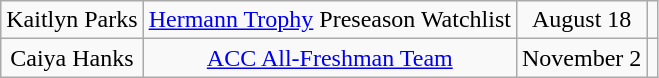<table class="wikitable sortable" style="text-align: center">
<tr>
<td>Kaitlyn Parks</td>
<td><a href='#'>Hermann Trophy</a> Preseason Watchlist</td>
<td>August 18</td>
<td></td>
</tr>
<tr>
<td>Caiya Hanks</td>
<td><a href='#'>ACC All-Freshman Team</a></td>
<td>November 2</td>
<td></td>
</tr>
</table>
